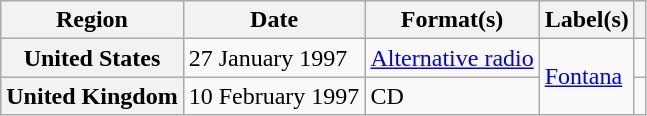<table class="wikitable plainrowheaders">
<tr>
<th scope="col">Region</th>
<th scope="col">Date</th>
<th scope="col">Format(s)</th>
<th scope="col">Label(s)</th>
<th scope="col"></th>
</tr>
<tr>
<th scope="row">United States</th>
<td>27 January 1997</td>
<td><a href='#'>Alternative radio</a></td>
<td rowspan="2"><a href='#'>Fontana</a></td>
<td align="center"></td>
</tr>
<tr>
<th scope="row">United Kingdom</th>
<td>10 February 1997</td>
<td>CD</td>
<td align="center"></td>
</tr>
</table>
